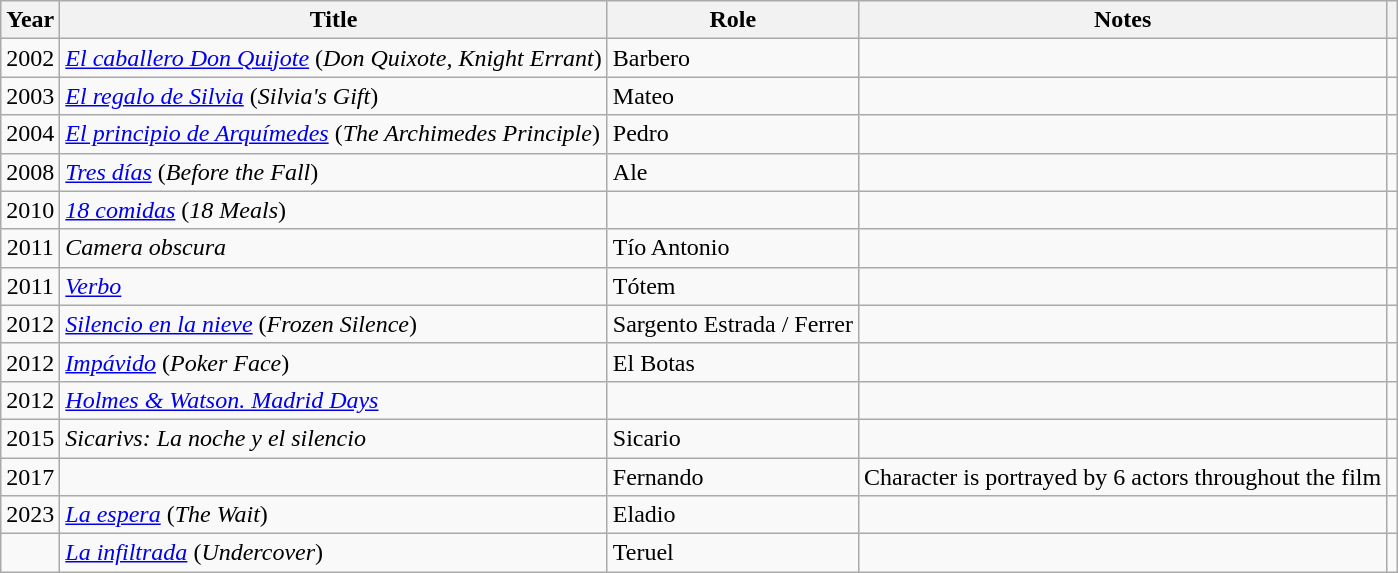<table class="wikitable sortable">
<tr>
<th>Year</th>
<th>Title</th>
<th>Role</th>
<th class="unsortable">Notes</th>
<th class="unsortable"></th>
</tr>
<tr>
<td align = "center">2002</td>
<td><em><a href='#'>El caballero Don Quijote</a></em> (<em>Don Quixote, Knight Errant</em>)</td>
<td>Barbero</td>
<td></td>
<td align = "center"></td>
</tr>
<tr>
<td align = "center">2003</td>
<td><em><a href='#'>El regalo de Silvia</a></em> (<em>Silvia's Gift</em>)</td>
<td>Mateo</td>
<td></td>
<td align = "center"></td>
</tr>
<tr>
<td align = "center">2004</td>
<td><em><a href='#'>El principio de Arquímedes</a></em> (<em>The Archimedes Principle</em>)</td>
<td>Pedro</td>
<td></td>
<td align = "center"></td>
</tr>
<tr>
<td align = "center">2008</td>
<td><a href='#'><em>Tres días</em></a> (<em>Before the Fall</em>)</td>
<td>Ale</td>
<td></td>
<td align = "center"></td>
</tr>
<tr>
<td align = "center">2010</td>
<td><a href='#'><em>18 comidas</em></a> (<em>18 Meals</em>)</td>
<td></td>
<td></td>
<td align = "center"></td>
</tr>
<tr>
<td align = "center">2011</td>
<td><em>Camera obscura</em></td>
<td>Tío Antonio</td>
<td></td>
<td align = "center"></td>
</tr>
<tr>
<td align = "center">2011</td>
<td><em><a href='#'>Verbo</a></em></td>
<td>Tótem</td>
<td></td>
<td align = "center"></td>
</tr>
<tr>
<td align = "center">2012</td>
<td><em><a href='#'>Silencio en la nieve</a></em> (<em>Frozen Silence</em>)</td>
<td>Sargento Estrada / Ferrer</td>
<td></td>
<td align = "center"></td>
</tr>
<tr>
<td align = "center">2012</td>
<td><em><a href='#'>Impávido</a></em> (<em>Poker Face</em>)</td>
<td>El Botas</td>
<td></td>
<td align = "center"></td>
</tr>
<tr>
<td align = "center">2012</td>
<td><em><a href='#'>Holmes & Watson. Madrid Days</a></em></td>
<td></td>
<td></td>
<td align = "center"></td>
</tr>
<tr>
<td align = "center">2015</td>
<td><em>Sicarivs: La noche y el silencio</em></td>
<td>Sicario</td>
<td></td>
<td align = "center"></td>
</tr>
<tr>
<td align = "center">2017</td>
<td><em></em></td>
<td>Fernando</td>
<td>Character is portrayed by 6 actors throughout the film</td>
<td align = "center"></td>
</tr>
<tr>
<td align = "center">2023</td>
<td><em><a href='#'>La espera</a></em> (<em>The Wait</em>)</td>
<td>Eladio</td>
<td></td>
<td align = "center"></td>
</tr>
<tr>
<td></td>
<td><em><a href='#'>La infiltrada</a></em> (<em>Undercover</em>)</td>
<td>Teruel</td>
<td></td>
<td></td>
</tr>
</table>
